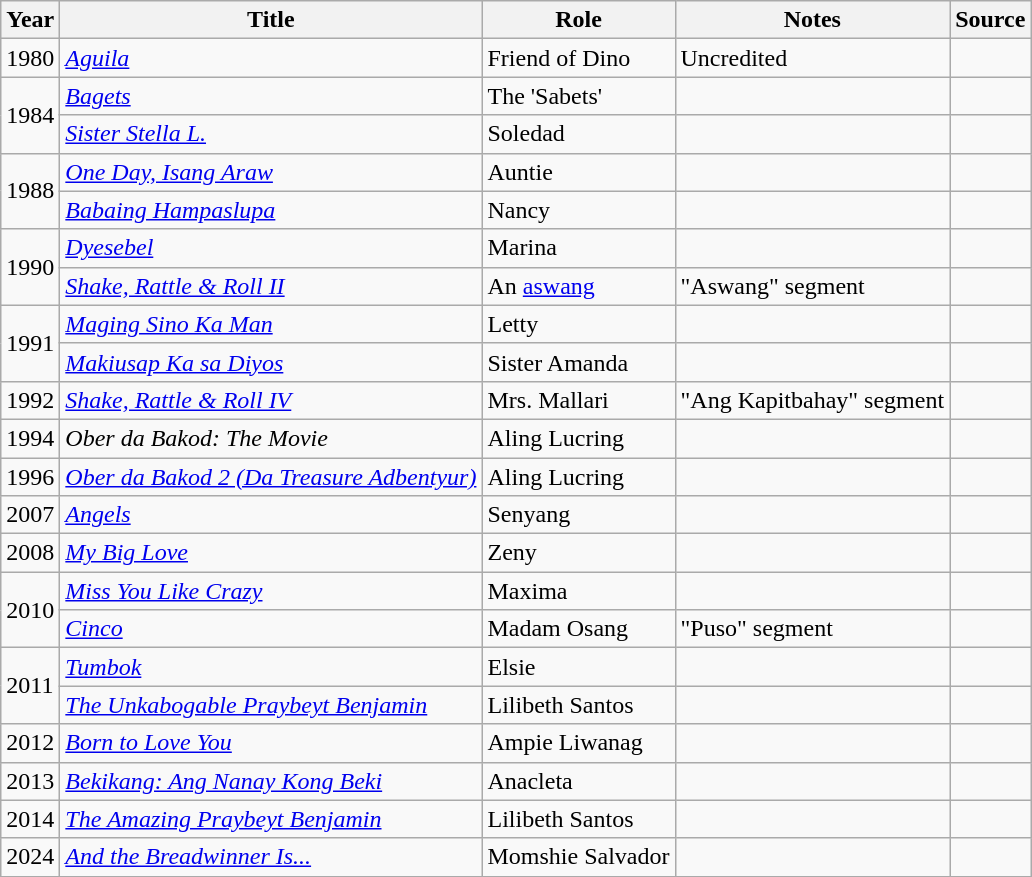<table class="wikitable sortable" >
<tr>
<th>Year</th>
<th>Title</th>
<th>Role</th>
<th class="unsortable">Notes </th>
<th class="unsortable">Source  </th>
</tr>
<tr>
<td>1980</td>
<td><em><a href='#'>Aguila</a></em></td>
<td>Friend of Dino</td>
<td>Uncredited</td>
<td></td>
</tr>
<tr>
<td rowspan="2">1984</td>
<td><em><a href='#'>Bagets</a></em></td>
<td>The 'Sabets'</td>
<td></td>
<td></td>
</tr>
<tr>
<td><em><a href='#'>Sister Stella L.</a></em></td>
<td>Soledad</td>
<td></td>
<td></td>
</tr>
<tr>
<td rowspan="2">1988</td>
<td><em><a href='#'>One Day, Isang Araw</a></em> </td>
<td>Auntie</td>
<td></td>
<td></td>
</tr>
<tr>
<td><em><a href='#'>Babaing Hampaslupa</a></em> </td>
<td>Nancy</td>
<td></td>
<td></td>
</tr>
<tr>
<td rowspan="2">1990</td>
<td><em><a href='#'>Dyesebel</a></em> </td>
<td>Marina</td>
<td></td>
<td></td>
</tr>
<tr>
<td><em><a href='#'>Shake, Rattle & Roll II</a></em> </td>
<td>An <a href='#'>aswang</a></td>
<td>"Aswang" segment</td>
<td></td>
</tr>
<tr>
<td rowspan="2">1991</td>
<td><em><a href='#'>Maging Sino Ka Man</a></em> </td>
<td>Letty</td>
<td></td>
<td></td>
</tr>
<tr>
<td><em><a href='#'>Makiusap Ka sa Diyos</a></em> </td>
<td>Sister Amanda</td>
<td></td>
<td></td>
</tr>
<tr>
<td>1992</td>
<td><em><a href='#'>Shake, Rattle & Roll IV</a></em> </td>
<td>Mrs. Mallari</td>
<td>"Ang Kapitbahay" segment</td>
<td></td>
</tr>
<tr>
<td>1994</td>
<td><em>Ober da Bakod: The Movie</em></td>
<td>Aling Lucring</td>
<td></td>
<td></td>
</tr>
<tr>
<td>1996</td>
<td><em><a href='#'>Ober da Bakod 2 (Da Treasure Adbentyur)</a></em></td>
<td>Aling Lucring</td>
<td></td>
<td></td>
</tr>
<tr>
<td>2007</td>
<td><em><a href='#'>Angels</a></em></td>
<td>Senyang</td>
<td></td>
<td></td>
</tr>
<tr>
<td>2008</td>
<td><em><a href='#'>My Big Love</a></em></td>
<td>Zeny</td>
<td></td>
<td></td>
</tr>
<tr>
<td rowspan="2">2010</td>
<td><em><a href='#'>Miss You Like Crazy</a></em></td>
<td>Maxima</td>
<td></td>
<td></td>
</tr>
<tr>
<td><em><a href='#'>Cinco</a></em></td>
<td>Madam Osang</td>
<td>"Puso" segment</td>
<td></td>
</tr>
<tr>
<td rowspan="2">2011</td>
<td><em><a href='#'>Tumbok</a></em></td>
<td>Elsie</td>
<td></td>
<td></td>
</tr>
<tr>
<td><em><a href='#'>The Unkabogable Praybeyt Benjamin</a></em></td>
<td>Lilibeth Santos</td>
<td></td>
<td></td>
</tr>
<tr>
<td>2012</td>
<td><em><a href='#'>Born to Love You</a></em></td>
<td>Ampie Liwanag</td>
<td></td>
<td></td>
</tr>
<tr>
<td>2013</td>
<td><em><a href='#'>Bekikang: Ang Nanay Kong Beki</a></em></td>
<td>Anacleta</td>
<td></td>
<td></td>
</tr>
<tr>
<td>2014</td>
<td><em><a href='#'>The Amazing Praybeyt Benjamin</a></em> </td>
<td>Lilibeth Santos</td>
<td></td>
<td></td>
</tr>
<tr>
<td>2024</td>
<td><em><a href='#'>And the Breadwinner Is...</a></em></td>
<td>Momshie Salvador</td>
<td></td>
<td></td>
</tr>
<tr>
</tr>
</table>
